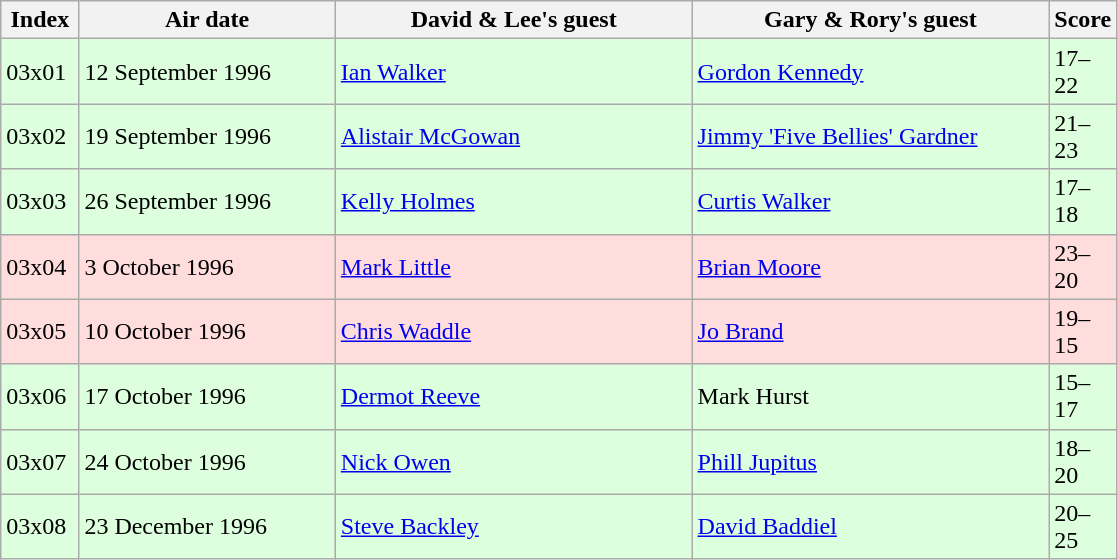<table class="wikitable" style="width:745px;">
<tr>
<th style="width:7%;">Index</th>
<th style="width:23%;">Air date</th>
<th style="width:32%;">David & Lee's guest</th>
<th style="width:32%;">Gary & Rory's guest</th>
<th style="width:7%;">Score</th>
</tr>
<tr style="background:#dfd;">
<td>03x01</td>
<td>12 September 1996</td>
<td><a href='#'>Ian Walker</a></td>
<td><a href='#'>Gordon Kennedy</a></td>
<td>17–22</td>
</tr>
<tr style="background:#dfd;">
<td>03x02</td>
<td>19 September 1996</td>
<td><a href='#'>Alistair McGowan</a></td>
<td><a href='#'>Jimmy 'Five Bellies' Gardner</a></td>
<td>21–23</td>
</tr>
<tr style="background:#dfd;">
<td>03x03</td>
<td>26 September 1996</td>
<td><a href='#'>Kelly Holmes</a></td>
<td><a href='#'>Curtis Walker</a></td>
<td>17–18</td>
</tr>
<tr style="background:#fdd;">
<td>03x04</td>
<td>3 October 1996</td>
<td><a href='#'>Mark Little</a></td>
<td><a href='#'>Brian Moore</a></td>
<td>23–20</td>
</tr>
<tr style="background:#fdd;">
<td>03x05</td>
<td>10 October 1996</td>
<td><a href='#'>Chris Waddle</a></td>
<td><a href='#'>Jo Brand</a></td>
<td>19–15</td>
</tr>
<tr style="background:#dfd;">
<td>03x06</td>
<td>17 October 1996</td>
<td><a href='#'>Dermot Reeve</a></td>
<td>Mark Hurst</td>
<td>15–17</td>
</tr>
<tr style="background:#dfd;">
<td>03x07</td>
<td>24 October 1996</td>
<td><a href='#'>Nick Owen</a></td>
<td><a href='#'>Phill Jupitus</a></td>
<td>18–20</td>
</tr>
<tr style="background:#dfd;">
<td>03x08</td>
<td>23 December 1996</td>
<td><a href='#'>Steve Backley</a></td>
<td><a href='#'>David Baddiel</a></td>
<td>20–25</td>
</tr>
</table>
